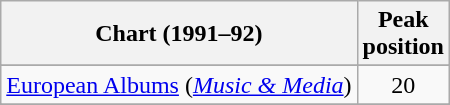<table class="wikitable sortable">
<tr>
<th>Chart (1991–92)</th>
<th>Peak<br>position</th>
</tr>
<tr>
</tr>
<tr>
<td><a href='#'>European Albums</a> (<em><a href='#'>Music & Media</a></em>)</td>
<td align="center">20</td>
</tr>
<tr>
</tr>
<tr>
</tr>
<tr>
</tr>
</table>
